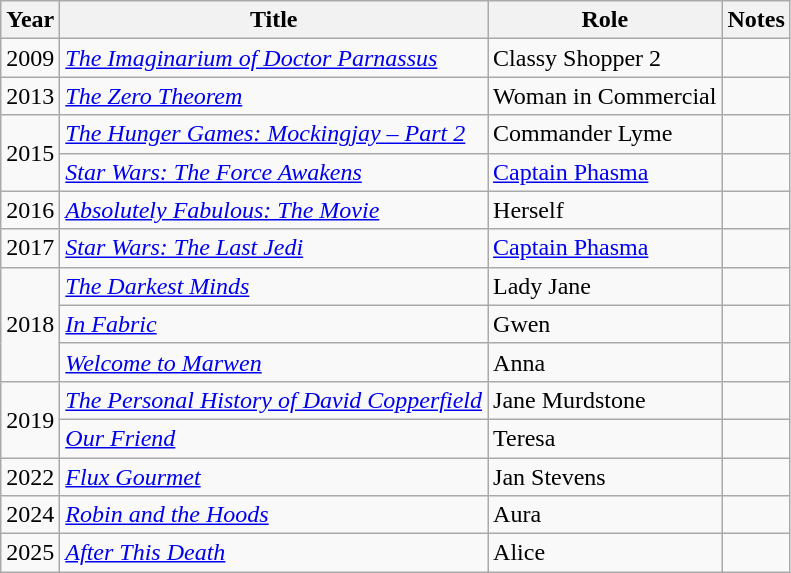<table class="wikitable sortable">
<tr>
<th>Year</th>
<th>Title</th>
<th>Role</th>
<th>Notes</th>
</tr>
<tr>
<td>2009</td>
<td><em><a href='#'>The Imaginarium of Doctor Parnassus</a></em></td>
<td>Classy Shopper 2</td>
<td></td>
</tr>
<tr>
<td>2013</td>
<td><em><a href='#'>The Zero Theorem</a></em></td>
<td>Woman in Commercial</td>
<td></td>
</tr>
<tr>
<td rowspan=2>2015</td>
<td><em><a href='#'>The Hunger Games: Mockingjay – Part 2</a></em></td>
<td>Commander Lyme</td>
<td></td>
</tr>
<tr>
<td><em><a href='#'>Star Wars: The Force Awakens</a></em></td>
<td><a href='#'>Captain Phasma</a></td>
<td></td>
</tr>
<tr>
<td>2016</td>
<td><em><a href='#'>Absolutely Fabulous: The Movie</a></em></td>
<td>Herself</td>
<td></td>
</tr>
<tr>
<td>2017</td>
<td><em><a href='#'>Star Wars: The Last Jedi</a></em></td>
<td><a href='#'>Captain Phasma</a></td>
<td></td>
</tr>
<tr>
<td rowspan=3>2018</td>
<td><em><a href='#'>The Darkest Minds</a></em></td>
<td>Lady Jane</td>
<td></td>
</tr>
<tr>
<td><em><a href='#'>In Fabric</a></em></td>
<td>Gwen</td>
<td></td>
</tr>
<tr>
<td><em><a href='#'>Welcome to Marwen</a></em></td>
<td>Anna</td>
<td></td>
</tr>
<tr>
<td rowspan=2>2019</td>
<td><em><a href='#'>The Personal History of David Copperfield</a></em></td>
<td>Jane Murdstone</td>
<td></td>
</tr>
<tr>
<td><em><a href='#'>Our Friend</a></em></td>
<td>Teresa</td>
<td></td>
</tr>
<tr>
<td>2022</td>
<td><em><a href='#'>Flux Gourmet</a></em></td>
<td>Jan Stevens</td>
<td></td>
</tr>
<tr>
<td>2024</td>
<td><em><a href='#'>Robin and the Hoods</a></em></td>
<td>Aura</td>
<td></td>
</tr>
<tr>
<td>2025</td>
<td><em><a href='#'>After This Death</a></em></td>
<td>Alice</td>
<td></td>
</tr>
</table>
